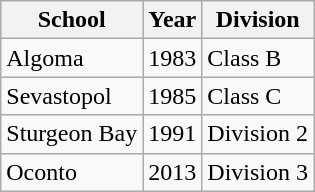<table class="wikitable">
<tr>
<th>School</th>
<th>Year</th>
<th>Division</th>
</tr>
<tr>
<td>Algoma</td>
<td>1983</td>
<td>Class B</td>
</tr>
<tr>
<td>Sevastopol</td>
<td>1985</td>
<td>Class C</td>
</tr>
<tr>
<td>Sturgeon Bay</td>
<td>1991</td>
<td>Division 2</td>
</tr>
<tr>
<td>Oconto</td>
<td>2013</td>
<td>Division 3</td>
</tr>
</table>
